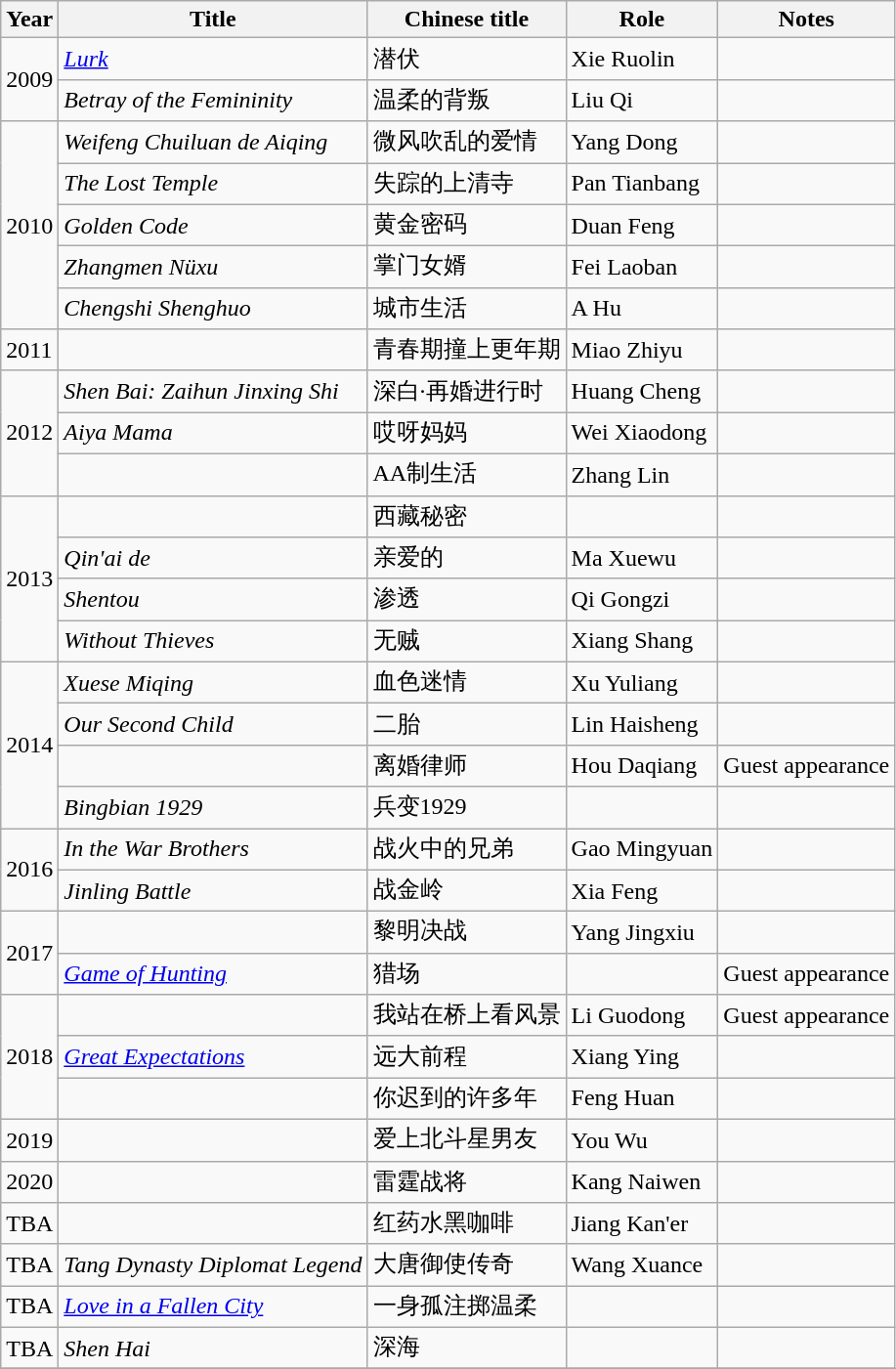<table class="wikitable">
<tr>
<th>Year</th>
<th>Title</th>
<th>Chinese title</th>
<th>Role</th>
<th>Notes</th>
</tr>
<tr>
<td rowspan="2">2009</td>
<td><em><a href='#'>Lurk</a></em></td>
<td>潜伏</td>
<td>Xie Ruolin</td>
<td></td>
</tr>
<tr>
<td><em>Betray of the Femininity</em></td>
<td>温柔的背叛</td>
<td>Liu Qi</td>
<td></td>
</tr>
<tr>
<td rowspan="5">2010</td>
<td><em>Weifeng Chuiluan de Aiqing</em></td>
<td>微风吹乱的爱情</td>
<td>Yang Dong</td>
<td></td>
</tr>
<tr>
<td><em>The Lost Temple</em></td>
<td>失踪的上清寺</td>
<td>Pan Tianbang</td>
<td></td>
</tr>
<tr>
<td><em>Golden Code</em></td>
<td>黄金密码</td>
<td>Duan Feng</td>
<td></td>
</tr>
<tr>
<td><em>Zhangmen Nüxu</em></td>
<td>掌门女婿</td>
<td>Fei Laoban</td>
<td></td>
</tr>
<tr>
<td><em>Chengshi Shenghuo</em></td>
<td>城市生活</td>
<td>A Hu</td>
<td></td>
</tr>
<tr>
<td>2011</td>
<td><em></em></td>
<td>青春期撞上更年期</td>
<td>Miao Zhiyu</td>
<td></td>
</tr>
<tr>
<td rowspan="3">2012</td>
<td><em>Shen Bai: Zaihun Jinxing Shi</em></td>
<td>深白·再婚进行时</td>
<td>Huang Cheng</td>
<td></td>
</tr>
<tr>
<td><em>Aiya Mama</em></td>
<td>哎呀妈妈</td>
<td>Wei Xiaodong</td>
<td></td>
</tr>
<tr>
<td><em></em></td>
<td>AA制生活</td>
<td>Zhang Lin</td>
<td></td>
</tr>
<tr>
<td rowspan="4">2013</td>
<td><em></em></td>
<td>西藏秘密</td>
<td></td>
<td></td>
</tr>
<tr>
<td><em>Qin'ai de</em></td>
<td>亲爱的</td>
<td>Ma Xuewu</td>
<td></td>
</tr>
<tr>
<td><em>Shentou</em></td>
<td>渗透</td>
<td>Qi Gongzi</td>
<td></td>
</tr>
<tr>
<td><em>Without Thieves</em></td>
<td>无贼</td>
<td>Xiang Shang</td>
<td></td>
</tr>
<tr>
<td rowspan="4">2014</td>
<td><em>Xuese Miqing</em></td>
<td>血色迷情</td>
<td>Xu Yuliang</td>
<td></td>
</tr>
<tr>
<td><em>Our Second Child</em></td>
<td>二胎</td>
<td>Lin Haisheng</td>
<td></td>
</tr>
<tr>
<td><em></em></td>
<td>离婚律师</td>
<td>Hou Daqiang</td>
<td>Guest appearance</td>
</tr>
<tr>
<td><em>Bingbian 1929</em></td>
<td>兵变1929</td>
<td></td>
<td></td>
</tr>
<tr>
<td rowspan="2">2016</td>
<td><em>In the War Brothers</em></td>
<td>战火中的兄弟</td>
<td>Gao Mingyuan</td>
<td></td>
</tr>
<tr>
<td><em>Jinling Battle</em></td>
<td>战金岭</td>
<td>Xia Feng</td>
<td></td>
</tr>
<tr>
<td rowspan="2">2017</td>
<td><em></em></td>
<td>黎明决战</td>
<td>Yang Jingxiu</td>
<td></td>
</tr>
<tr>
<td><em><a href='#'>Game of Hunting</a></em></td>
<td>猎场</td>
<td></td>
<td>Guest appearance</td>
</tr>
<tr>
<td rowspan="3">2018</td>
<td><em></em></td>
<td>我站在桥上看风景</td>
<td>Li Guodong</td>
<td>Guest appearance</td>
</tr>
<tr>
<td><em><a href='#'>Great Expectations</a></em></td>
<td>远大前程</td>
<td>Xiang Ying</td>
<td></td>
</tr>
<tr>
<td><em></em></td>
<td>你迟到的许多年</td>
<td>Feng Huan</td>
<td></td>
</tr>
<tr>
<td>2019</td>
<td><em></em></td>
<td>爱上北斗星男友</td>
<td>You Wu</td>
<td></td>
</tr>
<tr>
<td>2020</td>
<td><em></em></td>
<td>雷霆战将</td>
<td>Kang Naiwen</td>
<td></td>
</tr>
<tr>
<td>TBA</td>
<td><em></em></td>
<td>红药水黑咖啡</td>
<td>Jiang Kan'er</td>
<td></td>
</tr>
<tr>
<td>TBA</td>
<td><em>Tang Dynasty Diplomat Legend</em></td>
<td>大唐御使传奇</td>
<td>Wang Xuance</td>
<td></td>
</tr>
<tr>
<td>TBA</td>
<td><em><a href='#'>Love in a Fallen City</a></em></td>
<td>一身孤注掷温柔</td>
<td></td>
<td></td>
</tr>
<tr>
<td>TBA</td>
<td><em>Shen Hai</em></td>
<td>深海</td>
<td></td>
<td></td>
</tr>
<tr>
</tr>
</table>
